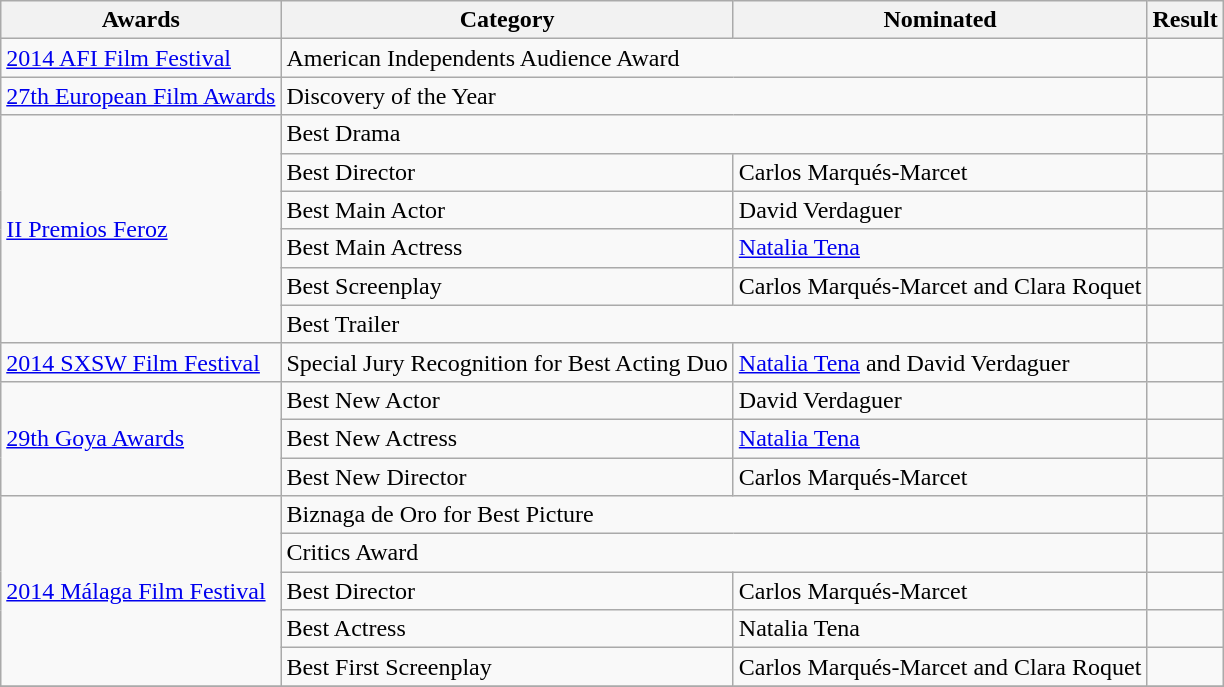<table class=wikitable>
<tr>
<th>Awards</th>
<th>Category</th>
<th>Nominated</th>
<th>Result</th>
</tr>
<tr>
<td><a href='#'>2014 AFI Film Festival</a></td>
<td colspan=2>American Independents Audience Award</td>
<td></td>
</tr>
<tr>
<td><a href='#'>27th European Film Awards</a></td>
<td colspan=2>Discovery of the Year</td>
<td></td>
</tr>
<tr>
<td rowspan=6><a href='#'>II Premios Feroz</a></td>
<td colspan=2>Best Drama</td>
<td></td>
</tr>
<tr>
<td>Best Director</td>
<td>Carlos Marqués-Marcet</td>
<td></td>
</tr>
<tr>
<td>Best Main Actor</td>
<td>David Verdaguer</td>
<td></td>
</tr>
<tr>
<td>Best Main Actress</td>
<td><a href='#'>Natalia Tena</a></td>
<td></td>
</tr>
<tr>
<td>Best Screenplay</td>
<td>Carlos Marqués-Marcet and Clara Roquet</td>
<td></td>
</tr>
<tr>
<td colspan=2>Best Trailer</td>
<td></td>
</tr>
<tr>
<td><a href='#'>2014 SXSW Film Festival</a></td>
<td>Special Jury Recognition for Best Acting Duo</td>
<td><a href='#'>Natalia Tena</a> and David Verdaguer</td>
<td></td>
</tr>
<tr>
<td rowspan=3><a href='#'>29th Goya Awards</a></td>
<td>Best New Actor</td>
<td>David Verdaguer</td>
<td></td>
</tr>
<tr>
<td>Best New Actress</td>
<td><a href='#'>Natalia Tena</a></td>
<td></td>
</tr>
<tr>
<td>Best New Director</td>
<td>Carlos Marqués-Marcet</td>
<td></td>
</tr>
<tr>
<td rowspan=5><a href='#'>2014 Málaga Film Festival</a></td>
<td colspan=2>Biznaga de Oro for Best Picture</td>
<td></td>
</tr>
<tr>
<td colspan=2>Critics Award</td>
<td></td>
</tr>
<tr>
<td>Best Director</td>
<td>Carlos Marqués-Marcet</td>
<td></td>
</tr>
<tr>
<td>Best Actress</td>
<td>Natalia Tena</td>
<td></td>
</tr>
<tr>
<td>Best First Screenplay</td>
<td>Carlos Marqués-Marcet and Clara Roquet</td>
<td></td>
</tr>
<tr>
</tr>
</table>
